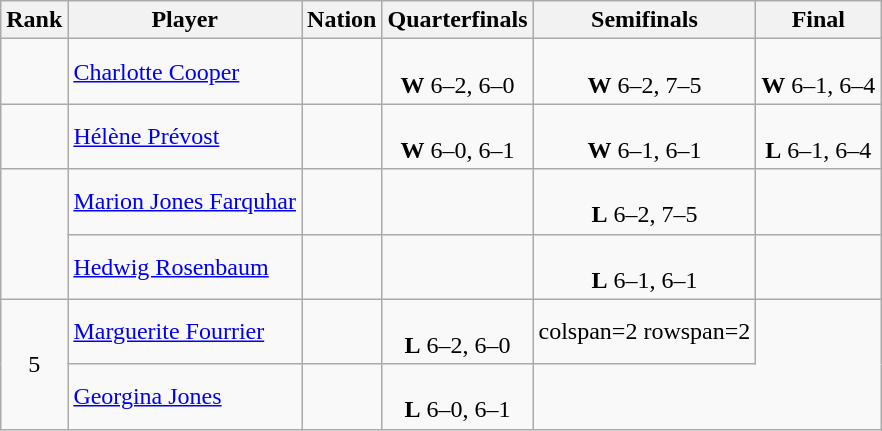<table class="wikitable sortable" style="text-align:center">
<tr>
<th>Rank</th>
<th>Player</th>
<th>Nation</th>
<th>Quarterfinals</th>
<th>Semifinals</th>
<th>Final</th>
</tr>
<tr>
<td></td>
<td align=left data-sort-value="Cooper, Charlotte"><a href='#'>Charlotte Cooper</a></td>
<td align=left></td>
<td> <br> <strong>W</strong> 6–2, 6–0</td>
<td> <br> <strong>W</strong> 6–2, 7–5</td>
<td> <br> <strong>W</strong> 6–1, 6–4</td>
</tr>
<tr>
<td></td>
<td align=left data-sort-value="Prévost, Hélène"><a href='#'>Hélène Prévost</a></td>
<td align=left></td>
<td> <br> <strong>W</strong> 6–0, 6–1</td>
<td> <br> <strong>W</strong> 6–1, 6–1</td>
<td> <br> <strong>L</strong> 6–1, 6–4</td>
</tr>
<tr>
<td rowspan=2></td>
<td align=left data-sort-value="Jones Farquhar, Marion"><a href='#'>Marion Jones Farquhar</a></td>
<td align=left></td>
<td></td>
<td> <br> <strong>L</strong> 6–2, 7–5</td>
<td></td>
</tr>
<tr>
<td align=left data-sort-value="Rosenbaumová, Hedwiga"><a href='#'>Hedwig Rosenbaum</a></td>
<td align=left></td>
<td></td>
<td> <br> <strong>L</strong> 6–1, 6–1</td>
<td></td>
</tr>
<tr>
<td rowspan=2>5</td>
<td align=left data-sort-value="Fourrier, Marguerite"><a href='#'>Marguerite Fourrier</a></td>
<td align=left></td>
<td> <br> <strong>L</strong> 6–2, 6–0</td>
<td>colspan=2 rowspan=2 </td>
</tr>
<tr>
<td align=left data-sort-value="Jones, Georgina"><a href='#'>Georgina Jones</a></td>
<td align=left></td>
<td> <br> <strong>L</strong> 6–0, 6–1</td>
</tr>
</table>
